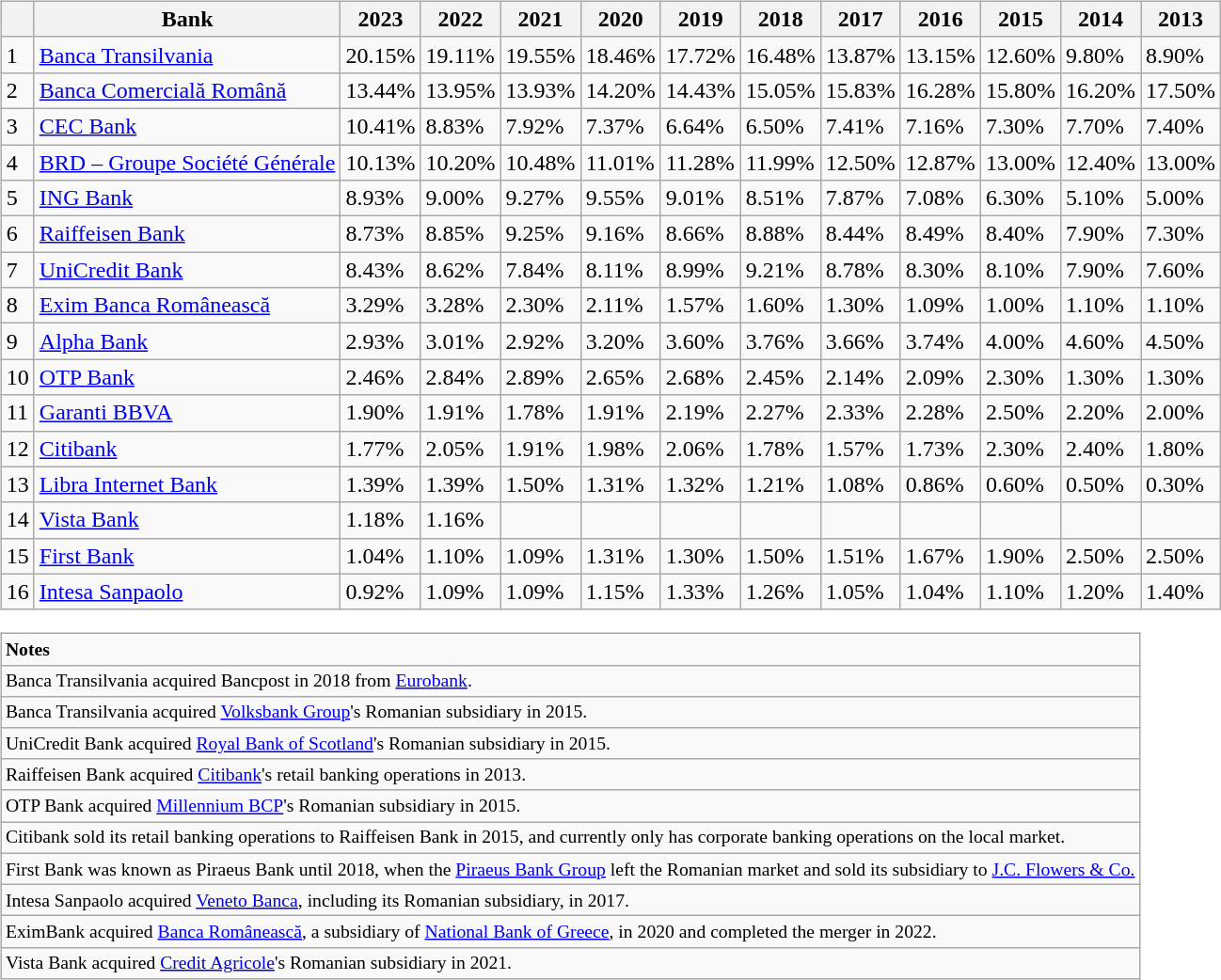<table>
<tr style="vertical-align:top;">
<td><br><table class="wikitable sortable">
<tr>
<th><br></th>
<th>Bank</th>
<th>2023</th>
<th>2022</th>
<th>2021</th>
<th>2020</th>
<th>2019</th>
<th>2018</th>
<th>2017</th>
<th>2016</th>
<th>2015</th>
<th>2014</th>
<th>2013</th>
</tr>
<tr>
<td>1</td>
<td><a href='#'>Banca Transilvania</a></td>
<td>20.15%</td>
<td>19.11%</td>
<td>19.55%</td>
<td>18.46%</td>
<td>17.72%</td>
<td>16.48%</td>
<td>13.87%</td>
<td>13.15%</td>
<td>12.60%</td>
<td>9.80%</td>
<td>8.90%</td>
</tr>
<tr>
<td>2</td>
<td><a href='#'>Banca Comercială Română</a></td>
<td>13.44%</td>
<td>13.95%</td>
<td>13.93%</td>
<td>14.20%</td>
<td>14.43%</td>
<td>15.05%</td>
<td>15.83%</td>
<td>16.28%</td>
<td>15.80%</td>
<td>16.20%</td>
<td>17.50%</td>
</tr>
<tr>
<td>3</td>
<td><a href='#'>CEC Bank</a></td>
<td>10.41%</td>
<td>8.83%</td>
<td>7.92%</td>
<td>7.37%</td>
<td>6.64%</td>
<td>6.50%</td>
<td>7.41%</td>
<td>7.16%</td>
<td>7.30%</td>
<td>7.70%</td>
<td>7.40%</td>
</tr>
<tr>
<td>4</td>
<td><a href='#'>BRD – Groupe Société Générale</a></td>
<td>10.13%</td>
<td>10.20%</td>
<td>10.48%</td>
<td>11.01%</td>
<td>11.28%</td>
<td>11.99%</td>
<td>12.50%</td>
<td>12.87%</td>
<td>13.00%</td>
<td>12.40%</td>
<td>13.00%</td>
</tr>
<tr>
<td>5</td>
<td><a href='#'>ING Bank</a></td>
<td>8.93%</td>
<td>9.00%</td>
<td>9.27%</td>
<td>9.55%</td>
<td>9.01%</td>
<td>8.51%</td>
<td>7.87%</td>
<td>7.08%</td>
<td>6.30%</td>
<td>5.10%</td>
<td>5.00%</td>
</tr>
<tr>
<td>6</td>
<td><a href='#'>Raiffeisen Bank</a></td>
<td>8.73%</td>
<td>8.85%</td>
<td>9.25%</td>
<td>9.16%</td>
<td>8.66%</td>
<td>8.88%</td>
<td>8.44%</td>
<td>8.49%</td>
<td>8.40%</td>
<td>7.90%</td>
<td>7.30%</td>
</tr>
<tr>
<td>7</td>
<td><a href='#'>UniCredit Bank</a></td>
<td>8.43%</td>
<td>8.62%</td>
<td>7.84%</td>
<td>8.11%</td>
<td>8.99%</td>
<td>9.21%</td>
<td>8.78%</td>
<td>8.30%</td>
<td>8.10%</td>
<td>7.90%</td>
<td>7.60%</td>
</tr>
<tr>
<td>8</td>
<td><a href='#'>Exim Banca Românească</a></td>
<td>3.29%</td>
<td>3.28%</td>
<td>2.30%</td>
<td>2.11%</td>
<td>1.57%</td>
<td>1.60%</td>
<td>1.30%</td>
<td>1.09%</td>
<td>1.00%</td>
<td>1.10%</td>
<td>1.10%</td>
</tr>
<tr>
<td>9</td>
<td><a href='#'>Alpha Bank</a></td>
<td>2.93%</td>
<td>3.01%</td>
<td>2.92%</td>
<td>3.20%</td>
<td>3.60%</td>
<td>3.76%</td>
<td>3.66%</td>
<td>3.74%</td>
<td>4.00%</td>
<td>4.60%</td>
<td>4.50%</td>
</tr>
<tr>
<td>10</td>
<td><a href='#'>OTP Bank</a></td>
<td>2.46%</td>
<td>2.84%</td>
<td>2.89%</td>
<td>2.65%</td>
<td>2.68%</td>
<td>2.45%</td>
<td>2.14%</td>
<td>2.09%</td>
<td>2.30%</td>
<td>1.30%</td>
<td>1.30%</td>
</tr>
<tr>
<td>11</td>
<td><a href='#'>Garanti BBVA</a></td>
<td>1.90%</td>
<td>1.91%</td>
<td>1.78%</td>
<td>1.91%</td>
<td>2.19%</td>
<td>2.27%</td>
<td>2.33%</td>
<td>2.28%</td>
<td>2.50%</td>
<td>2.20%</td>
<td>2.00%</td>
</tr>
<tr>
<td>12</td>
<td><a href='#'>Citibank</a></td>
<td>1.77%</td>
<td>2.05%</td>
<td>1.91%</td>
<td>1.98%</td>
<td>2.06%</td>
<td>1.78%</td>
<td>1.57%</td>
<td>1.73%</td>
<td>2.30%</td>
<td>2.40%</td>
<td>1.80%</td>
</tr>
<tr>
<td>13</td>
<td><a href='#'>Libra Internet Bank</a></td>
<td>1.39%</td>
<td>1.39%</td>
<td>1.50%</td>
<td>1.31%</td>
<td>1.32%</td>
<td>1.21%</td>
<td>1.08%</td>
<td>0.86%</td>
<td>0.60%</td>
<td>0.50%</td>
<td>0.30%</td>
</tr>
<tr>
<td>14</td>
<td><a href='#'>Vista Bank</a></td>
<td>1.18%</td>
<td>1.16%</td>
<td></td>
<td></td>
<td></td>
<td></td>
<td></td>
<td></td>
<td></td>
<td></td>
<td></td>
</tr>
<tr>
<td>15</td>
<td><a href='#'>First Bank</a></td>
<td>1.04%</td>
<td>1.10%</td>
<td>1.09%</td>
<td>1.31%</td>
<td>1.30%</td>
<td>1.50%</td>
<td>1.51%</td>
<td>1.67%</td>
<td>1.90%</td>
<td>2.50%</td>
<td>2.50%</td>
</tr>
<tr>
<td>16</td>
<td><a href='#'>Intesa Sanpaolo</a></td>
<td>0.92%</td>
<td>1.09%</td>
<td>1.09%</td>
<td>1.15%</td>
<td>1.33%</td>
<td>1.26%</td>
<td>1.05%</td>
<td>1.04%</td>
<td>1.10%</td>
<td>1.20%</td>
<td>1.40%</td>
</tr>
</table>
<table class="wikitable mw-collapsible mw-collapsed"| style="font-size:82%">
<tr>
<td><strong>Notes</strong></td>
</tr>
<tr>
<td> Banca Transilvania acquired Bancpost in 2018 from <a href='#'>Eurobank</a>.</td>
</tr>
<tr>
<td> Banca Transilvania acquired <a href='#'>Volksbank Group</a>'s Romanian subsidiary in 2015.</td>
</tr>
<tr>
<td> UniCredit Bank acquired <a href='#'>Royal Bank of Scotland</a>'s Romanian subsidiary in 2015.</td>
</tr>
<tr>
<td> Raiffeisen Bank acquired <a href='#'>Citibank</a>'s retail banking operations in 2013.</td>
</tr>
<tr>
<td> OTP Bank acquired <a href='#'>Millennium BCP</a>'s Romanian subsidiary in 2015.</td>
</tr>
<tr>
<td> Citibank sold its retail banking operations to Raiffeisen Bank in 2015, and currently only has corporate banking operations on the local market.</td>
</tr>
<tr>
<td> First Bank was known as Piraeus Bank until 2018, when the <a href='#'>Piraeus Bank Group</a> left the Romanian market and sold its subsidiary to <a href='#'>J.C. Flowers & Co.</a></td>
</tr>
<tr>
<td> Intesa Sanpaolo acquired <a href='#'>Veneto Banca</a>, including its Romanian subsidiary, in 2017.</td>
</tr>
<tr>
<td> EximBank acquired <a href='#'>Banca Românească</a>, a subsidiary of <a href='#'>National Bank of Greece</a>, in 2020 and completed the merger in 2022.</td>
</tr>
<tr>
<td> Vista Bank acquired <a href='#'>Credit Agricole</a>'s Romanian subsidiary in 2021.</td>
</tr>
</table>
</td>
</tr>
</table>
